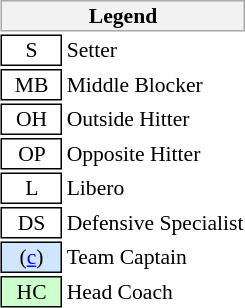<table class="toccolours" style="float: right; font-size: 90%; white-space: nowrap; valign: middle">
<tr>
<th colspan="6" style="background-color: #F2F2F2; border: 1px solid #AAAAAA;">Legend</th>
</tr>
<tr>
<td style="border: 1px solid black;" align=center>  S  </td>
<td>Setter</td>
</tr>
<tr>
<td style="border: 1px solid black;" align=center>  MB  </td>
<td>Middle Blocker</td>
</tr>
<tr>
<td style="border: 1px solid black;" align=center>  OH  </td>
<td>Outside Hitter</td>
</tr>
<tr>
<td style="border: 1px solid black;" align=center>  OP  </td>
<td>Opposite Hitter</td>
</tr>
<tr>
<td style="border: 1px solid black;" align=center>  L  </td>
<td>Libero</td>
</tr>
<tr>
<td style="border: 1px solid black;" align=center>  DS  </td>
<td>Defensive Specialist</td>
</tr>
<tr>
<td style="background: #D0E6FF; border: 1px solid black" align=center> (<a href='#'>c</a>) </td>
<td>Team Captain</td>
</tr>
<tr>
<td style="background: #ccffcc; border: 1px solid black" align=center> HC </td>
<td>Head Coach</td>
</tr>
<tr>
</tr>
</table>
